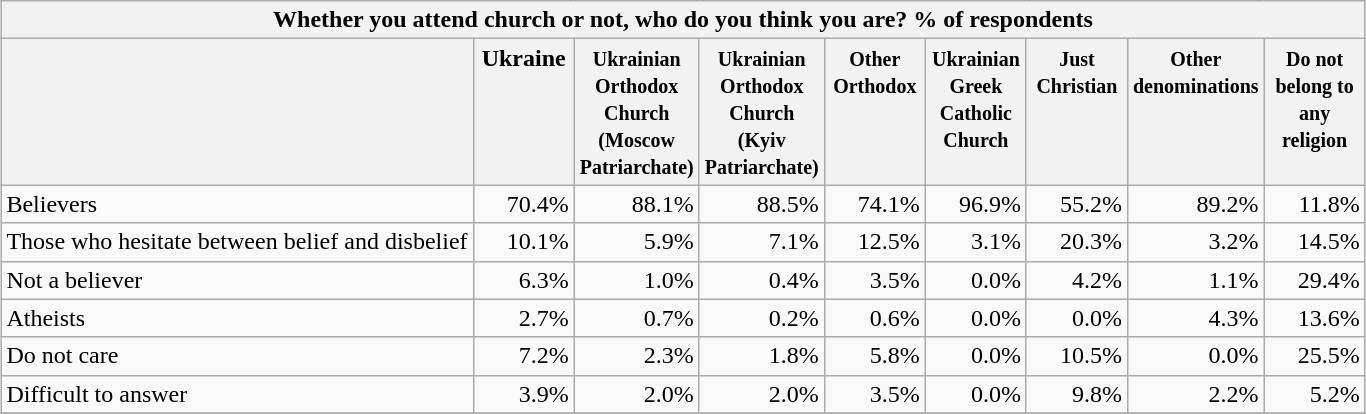<table class="wikitable" style="margin:auto">
<tr valign=top>
<th colspan=10>Whether you attend church or not, who do you think you are? % of respondents</th>
</tr>
<tr valign=top>
<th></th>
<th width=60>Ukraine</th>
<th width=60><small>Ukrainian Orthodox Church (Moscow Patriarchate)</small></th>
<th width=60><small> Ukrainian Orthodox Church (Kyiv Patriarchate)</small></th>
<th width=60><small> Other Orthodox</small></th>
<th width=60><small> Ukrainian Greek Catholic Church</small></th>
<th width=60><small> Just Christian</small></th>
<th width=60><small>Other denominations</small></th>
<th width=60><small>Do not belong to any religion</small></th>
</tr>
<tr valign=top>
<td>Believers</td>
<td align=right>70.4%</td>
<td align=right>88.1%</td>
<td align=right>88.5%</td>
<td align=right>74.1%</td>
<td align=right>96.9%</td>
<td align=right>55.2%</td>
<td align=right>89.2%</td>
<td align=right>11.8%</td>
</tr>
<tr valign=top>
<td>Those who hesitate between belief and disbelief</td>
<td align=right>10.1%</td>
<td align=right>5.9%</td>
<td align=right>7.1%</td>
<td align=right>12.5%</td>
<td align=right>3.1%</td>
<td align=right>20.3%</td>
<td align=right>3.2%</td>
<td align=right>14.5%</td>
</tr>
<tr valign=top>
<td>Not a believer</td>
<td align=right>6.3%</td>
<td align=right>1.0%</td>
<td align=right>0.4%</td>
<td align=right>3.5%</td>
<td align=right>0.0%</td>
<td align=right>4.2%</td>
<td align=right>1.1%</td>
<td align=right>29.4%</td>
</tr>
<tr valign=top>
<td>Atheists</td>
<td align=right>2.7%</td>
<td align=right>0.7%</td>
<td align=right>0.2%</td>
<td align=right>0.6%</td>
<td align=right>0.0%</td>
<td align=right>0.0%</td>
<td align=right>4.3%</td>
<td align=right>13.6%</td>
</tr>
<tr valign=top>
<td>Do not care</td>
<td align=right>7.2%</td>
<td align=right>2.3%</td>
<td align=right>1.8%</td>
<td align=right>5.8%</td>
<td align=right>0.0%</td>
<td align=right>10.5%</td>
<td align=right>0.0%</td>
<td align=right>25.5%</td>
</tr>
<tr valign=top>
<td>Difficult to answer</td>
<td align=right>3.9%</td>
<td align=right>2.0%</td>
<td align=right>2.0%</td>
<td align=right>3.5%</td>
<td align=right>0.0%</td>
<td align=right>9.8%</td>
<td align=right>2.2%</td>
<td align=right>5.2%</td>
</tr>
<tr>
</tr>
</table>
